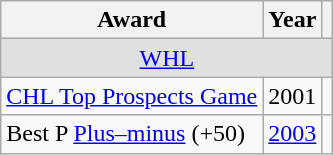<table class="wikitable">
<tr>
<th>Award</th>
<th>Year</th>
<th></th>
</tr>
<tr ALIGN="center" bgcolor="#e0e0e0">
<td colspan="3"><a href='#'>WHL</a></td>
</tr>
<tr>
<td><a href='#'>CHL Top Prospects Game</a></td>
<td>2001</td>
<td></td>
</tr>
<tr>
<td>Best P <a href='#'>Plus–minus</a> (+50)</td>
<td><a href='#'>2003</a></td>
<td></td>
</tr>
</table>
